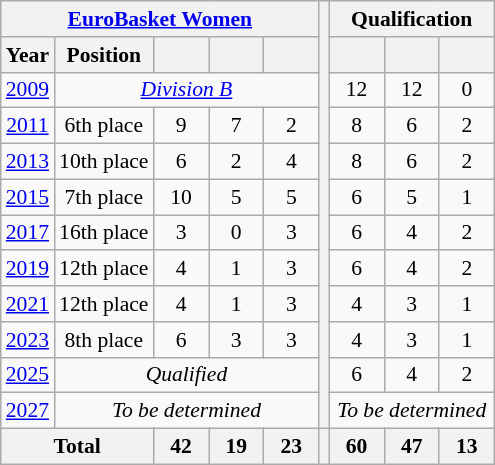<table class="wikitable" style="text-align: center;font-size:90%;">
<tr>
<th colspan=5><a href='#'>EuroBasket Women</a></th>
<th rowspan=12></th>
<th colspan=3>Qualification</th>
</tr>
<tr>
<th>Year</th>
<th>Position</th>
<th width=30></th>
<th width=30></th>
<th width=30></th>
<th width=30></th>
<th width=30></th>
<th width=30></th>
</tr>
<tr>
<td> <a href='#'>2009</a></td>
<td colspan=4><em><a href='#'>Division B</a></em></td>
<td>12</td>
<td>12</td>
<td>0</td>
</tr>
<tr>
<td> <a href='#'>2011</a></td>
<td>6th place</td>
<td>9</td>
<td>7</td>
<td>2</td>
<td>8</td>
<td>6</td>
<td>2</td>
</tr>
<tr>
<td> <a href='#'>2013</a></td>
<td>10th place</td>
<td>6</td>
<td>2</td>
<td>4</td>
<td>8</td>
<td>6</td>
<td>2</td>
</tr>
<tr>
<td> <a href='#'>2015</a></td>
<td>7th place</td>
<td>10</td>
<td>5</td>
<td>5</td>
<td>6</td>
<td>5</td>
<td>1</td>
</tr>
<tr>
<td> <a href='#'>2017</a></td>
<td>16th place</td>
<td>3</td>
<td>0</td>
<td>3</td>
<td>6</td>
<td>4</td>
<td>2</td>
</tr>
<tr>
<td> <a href='#'>2019</a></td>
<td>12th place</td>
<td>4</td>
<td>1</td>
<td>3</td>
<td>6</td>
<td>4</td>
<td>2</td>
</tr>
<tr>
<td> <a href='#'>2021</a></td>
<td>12th place</td>
<td>4</td>
<td>1</td>
<td>3</td>
<td>4</td>
<td>3</td>
<td>1</td>
</tr>
<tr>
<td> <a href='#'>2023</a></td>
<td>8th place</td>
<td>6</td>
<td>3</td>
<td>3</td>
<td>4</td>
<td>3</td>
<td>1</td>
</tr>
<tr>
<td> <a href='#'>2025</a></td>
<td colspan=4><em>Qualified</em></td>
<td>6</td>
<td>4</td>
<td>2</td>
</tr>
<tr>
<td> <a href='#'>2027</a></td>
<td colspan=4><em>To be determined</em></td>
<td colspan=3><em>To be determined</em></td>
</tr>
<tr>
<th colspan=2>Total</th>
<th>42</th>
<th>19</th>
<th>23</th>
<th></th>
<th>60</th>
<th>47</th>
<th>13</th>
</tr>
</table>
